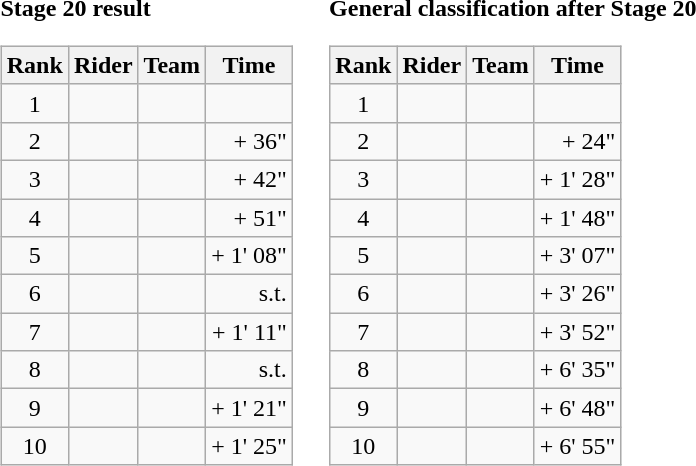<table>
<tr>
<td><strong>Stage 20 result</strong><br><table class="wikitable">
<tr>
<th scope="col">Rank</th>
<th scope="col">Rider</th>
<th scope="col">Team</th>
<th scope="col">Time</th>
</tr>
<tr>
<td style="text-align:center;">1</td>
<td></td>
<td></td>
<td style="text-align:right;"></td>
</tr>
<tr>
<td style="text-align:center;">2</td>
<td></td>
<td></td>
<td style="text-align:right;">+ 36"</td>
</tr>
<tr>
<td style="text-align:center;">3</td>
<td></td>
<td></td>
<td style="text-align:right;">+ 42"</td>
</tr>
<tr>
<td style="text-align:center;">4</td>
<td></td>
<td></td>
<td style="text-align:right;">+ 51"</td>
</tr>
<tr>
<td style="text-align:center;">5</td>
<td></td>
<td></td>
<td style="text-align:right;">+ 1' 08"</td>
</tr>
<tr>
<td style="text-align:center;">6</td>
<td></td>
<td></td>
<td style="text-align:right;">s.t.</td>
</tr>
<tr>
<td style="text-align:center;">7</td>
<td></td>
<td></td>
<td style="text-align:right;">+ 1' 11"</td>
</tr>
<tr>
<td style="text-align:center;">8</td>
<td></td>
<td></td>
<td style="text-align:right;">s.t.</td>
</tr>
<tr>
<td style="text-align:center;">9</td>
<td></td>
<td></td>
<td style="text-align:right;">+ 1' 21"</td>
</tr>
<tr>
<td style="text-align:center;">10</td>
<td></td>
<td></td>
<td style="text-align:right;">+ 1' 25"</td>
</tr>
</table>
</td>
<td></td>
<td><strong>General classification after Stage 20</strong><br><table class="wikitable">
<tr>
<th scope="col">Rank</th>
<th scope="col">Rider</th>
<th scope="col">Team</th>
<th scope="col">Time</th>
</tr>
<tr>
<td style="text-align:center;">1</td>
<td></td>
<td></td>
<td style="text-align:right;"></td>
</tr>
<tr>
<td style="text-align:center;">2</td>
<td></td>
<td></td>
<td style="text-align:right;">+ 24"</td>
</tr>
<tr>
<td style="text-align:center;">3</td>
<td></td>
<td></td>
<td style="text-align:right;">+ 1' 28"</td>
</tr>
<tr>
<td style="text-align:center;">4</td>
<td></td>
<td></td>
<td style="text-align:right;">+ 1' 48"</td>
</tr>
<tr>
<td style="text-align:center;">5</td>
<td></td>
<td></td>
<td style="text-align:right;">+ 3' 07"</td>
</tr>
<tr>
<td style="text-align:center;">6</td>
<td></td>
<td></td>
<td style="text-align:right;">+ 3' 26"</td>
</tr>
<tr>
<td style="text-align:center;">7</td>
<td></td>
<td></td>
<td style="text-align:right;">+ 3' 52"</td>
</tr>
<tr>
<td style="text-align:center;">8</td>
<td></td>
<td></td>
<td style="text-align:right;">+ 6' 35"</td>
</tr>
<tr>
<td style="text-align:center;">9</td>
<td></td>
<td></td>
<td style="text-align:right;">+ 6' 48"</td>
</tr>
<tr>
<td style="text-align:center;">10</td>
<td></td>
<td></td>
<td style="text-align:right;">+ 6' 55"</td>
</tr>
</table>
</td>
</tr>
</table>
